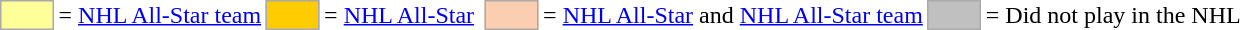<table>
<tr>
<td style="background-color:#FFFF99; border:1px solid #aaaaaa; width:2em;"></td>
<td>= <a href='#'>NHL All-Star team</a></td>
<td style="background-color:#FFCC00; border:1px solid #aaaaaa; width:2em;"></td>
<td>= <a href='#'>NHL All-Star</a></td>
<td></td>
<td style="background-color:#FBCEB1; border:1px solid #aaaaaa; width:2em;"></td>
<td>= <a href='#'>NHL All-Star</a>  and <a href='#'>NHL All-Star team</a></td>
<td style="background-color:#C0C0C0; border:1px solid #aaaaaa; width:2em;"></td>
<td>= Did not play in the NHL</td>
</tr>
</table>
